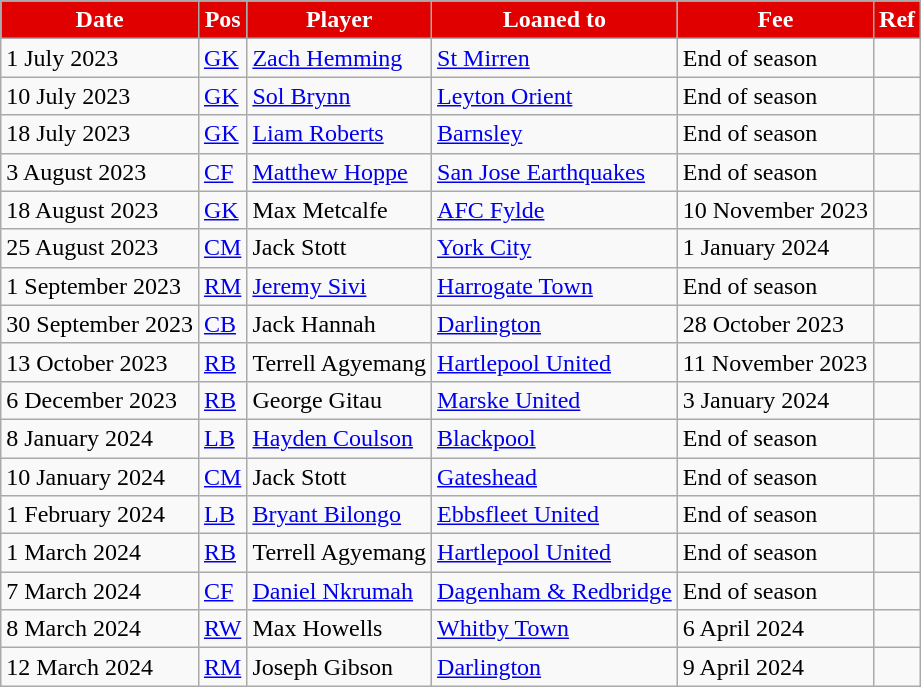<table class="wikitable plainrowheaders sortable">
<tr>
<th style="background:#E00000; color:#FFFFFF; ">Date</th>
<th style="background:#E00000; color:#FFFFFF; ">Pos</th>
<th style="background:#E00000; color:#FFFFFF; ">Player</th>
<th style="background:#E00000; color:#FFFFFF; ">Loaned to</th>
<th style="background:#E00000; color:#FFFFFF; ">Fee</th>
<th style="background:#E00000; color:#FFFFFF; ">Ref</th>
</tr>
<tr>
<td>1 July 2023</td>
<td><a href='#'>GK</a></td>
<td> <a href='#'>Zach Hemming</a></td>
<td> <a href='#'>St Mirren</a></td>
<td>End of season</td>
<td></td>
</tr>
<tr>
<td>10 July 2023</td>
<td><a href='#'>GK</a></td>
<td> <a href='#'>Sol Brynn</a></td>
<td> <a href='#'>Leyton Orient</a></td>
<td>End of season</td>
<td></td>
</tr>
<tr>
<td>18 July 2023</td>
<td><a href='#'>GK</a></td>
<td> <a href='#'>Liam Roberts</a></td>
<td> <a href='#'>Barnsley</a></td>
<td>End of season</td>
<td></td>
</tr>
<tr>
<td>3 August 2023</td>
<td><a href='#'>CF</a></td>
<td> <a href='#'>Matthew Hoppe</a></td>
<td> <a href='#'>San Jose Earthquakes</a></td>
<td>End of season</td>
<td></td>
</tr>
<tr>
<td>18 August 2023</td>
<td><a href='#'>GK</a></td>
<td> Max Metcalfe</td>
<td> <a href='#'>AFC Fylde</a></td>
<td>10 November 2023</td>
<td></td>
</tr>
<tr>
<td>25 August 2023</td>
<td><a href='#'>CM</a></td>
<td> Jack Stott</td>
<td> <a href='#'>York City</a></td>
<td>1 January 2024</td>
<td></td>
</tr>
<tr>
<td>1 September 2023</td>
<td><a href='#'>RM</a></td>
<td> <a href='#'>Jeremy Sivi</a></td>
<td> <a href='#'>Harrogate Town</a></td>
<td>End of season</td>
<td></td>
</tr>
<tr>
<td>30 September 2023</td>
<td><a href='#'>CB</a></td>
<td> Jack Hannah</td>
<td> <a href='#'>Darlington</a></td>
<td>28 October 2023</td>
<td></td>
</tr>
<tr>
<td>13 October 2023</td>
<td><a href='#'>RB</a></td>
<td> Terrell Agyemang</td>
<td> <a href='#'>Hartlepool United</a></td>
<td>11 November 2023</td>
<td></td>
</tr>
<tr>
<td>6 December 2023</td>
<td><a href='#'>RB</a></td>
<td> George Gitau</td>
<td> <a href='#'>Marske United</a></td>
<td>3 January 2024</td>
<td></td>
</tr>
<tr>
<td>8 January 2024</td>
<td><a href='#'>LB</a></td>
<td> <a href='#'>Hayden Coulson</a></td>
<td> <a href='#'>Blackpool</a></td>
<td>End of season</td>
<td></td>
</tr>
<tr>
<td>10 January 2024</td>
<td><a href='#'>CM</a></td>
<td> Jack Stott</td>
<td> <a href='#'>Gateshead</a></td>
<td>End of season</td>
<td></td>
</tr>
<tr>
<td>1 February 2024</td>
<td><a href='#'>LB</a></td>
<td> <a href='#'>Bryant Bilongo</a></td>
<td> <a href='#'>Ebbsfleet United</a></td>
<td>End of season</td>
<td></td>
</tr>
<tr>
<td>1 March 2024</td>
<td><a href='#'>RB</a></td>
<td> Terrell Agyemang</td>
<td> <a href='#'>Hartlepool United</a></td>
<td>End of season</td>
<td></td>
</tr>
<tr>
<td>7 March 2024</td>
<td><a href='#'>CF</a></td>
<td> <a href='#'>Daniel Nkrumah</a></td>
<td> <a href='#'>Dagenham & Redbridge</a></td>
<td>End of season</td>
<td></td>
</tr>
<tr>
<td>8 March 2024</td>
<td><a href='#'>RW</a></td>
<td> Max Howells</td>
<td> <a href='#'>Whitby Town</a></td>
<td>6 April 2024</td>
<td></td>
</tr>
<tr>
<td>12 March 2024</td>
<td><a href='#'>RM</a></td>
<td> Joseph Gibson</td>
<td> <a href='#'>Darlington</a></td>
<td>9 April 2024</td>
<td></td>
</tr>
</table>
